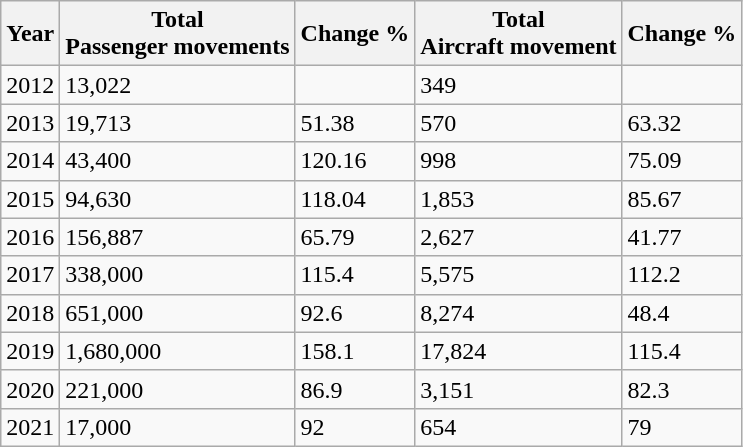<table class="wikitable">
<tr>
<th>Year</th>
<th>Total<br>Passenger movements</th>
<th>Change %</th>
<th>Total<br>Aircraft movement</th>
<th>Change %</th>
</tr>
<tr>
<td>2012</td>
<td>13,022</td>
<td></td>
<td>349</td>
<td></td>
</tr>
<tr>
<td>2013</td>
<td>19,713</td>
<td> 51.38</td>
<td>570</td>
<td> 63.32</td>
</tr>
<tr>
<td>2014</td>
<td>43,400</td>
<td>  120.16</td>
<td>998</td>
<td> 75.09</td>
</tr>
<tr>
<td>2015</td>
<td>94,630</td>
<td> 118.04</td>
<td>1,853</td>
<td> 85.67</td>
</tr>
<tr>
<td>2016</td>
<td>156,887</td>
<td> 65.79</td>
<td>2,627</td>
<td> 41.77</td>
</tr>
<tr>
<td>2017</td>
<td>338,000</td>
<td> 115.4</td>
<td>5,575</td>
<td> 112.2</td>
</tr>
<tr>
<td>2018</td>
<td>651,000</td>
<td> 92.6</td>
<td>8,274</td>
<td> 48.4</td>
</tr>
<tr>
<td>2019</td>
<td>1,680,000</td>
<td> 158.1</td>
<td>17,824</td>
<td> 115.4</td>
</tr>
<tr>
<td>2020</td>
<td>221,000</td>
<td> 86.9</td>
<td>3,151</td>
<td> 82.3</td>
</tr>
<tr>
<td>2021</td>
<td>17,000</td>
<td> 92</td>
<td>654</td>
<td> 79</td>
</tr>
</table>
